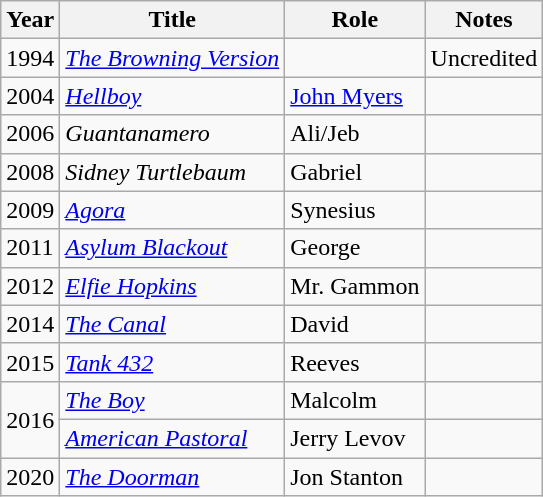<table class="wikitable plainrowheaders sortable">
<tr>
<th scope="col">Year</th>
<th scope="col">Title</th>
<th scope="col">Role</th>
<th scope="col">Notes</th>
</tr>
<tr>
<td>1994</td>
<td><em><a href='#'>The Browning Version</a></em></td>
<td></td>
<td>Uncredited</td>
</tr>
<tr>
<td>2004</td>
<td><em><a href='#'>Hellboy</a></em></td>
<td><a href='#'>John Myers</a></td>
<td></td>
</tr>
<tr>
<td>2006</td>
<td><em>Guantanamero</em></td>
<td>Ali/Jeb</td>
<td></td>
</tr>
<tr>
<td>2008</td>
<td><em>Sidney Turtlebaum</em></td>
<td>Gabriel</td>
<td></td>
</tr>
<tr>
<td>2009</td>
<td><em><a href='#'>Agora</a></em></td>
<td>Synesius</td>
<td></td>
</tr>
<tr>
<td>2011</td>
<td><em><a href='#'>Asylum Blackout</a></em></td>
<td>George</td>
<td></td>
</tr>
<tr>
<td>2012</td>
<td><em><a href='#'>Elfie Hopkins</a></em></td>
<td>Mr. Gammon</td>
<td></td>
</tr>
<tr>
<td>2014</td>
<td><em><a href='#'>The Canal</a></em></td>
<td>David</td>
<td></td>
</tr>
<tr>
<td>2015</td>
<td><em><a href='#'>Tank 432</a></em></td>
<td>Reeves</td>
<td></td>
</tr>
<tr>
<td rowspan=2>2016</td>
<td><em><a href='#'>The Boy</a></em></td>
<td>Malcolm</td>
<td></td>
</tr>
<tr>
<td><em><a href='#'>American Pastoral</a></em></td>
<td>Jerry Levov</td>
<td></td>
</tr>
<tr>
<td>2020</td>
<td><em><a href='#'>The Doorman</a></em></td>
<td>Jon Stanton</td>
<td></td>
</tr>
</table>
